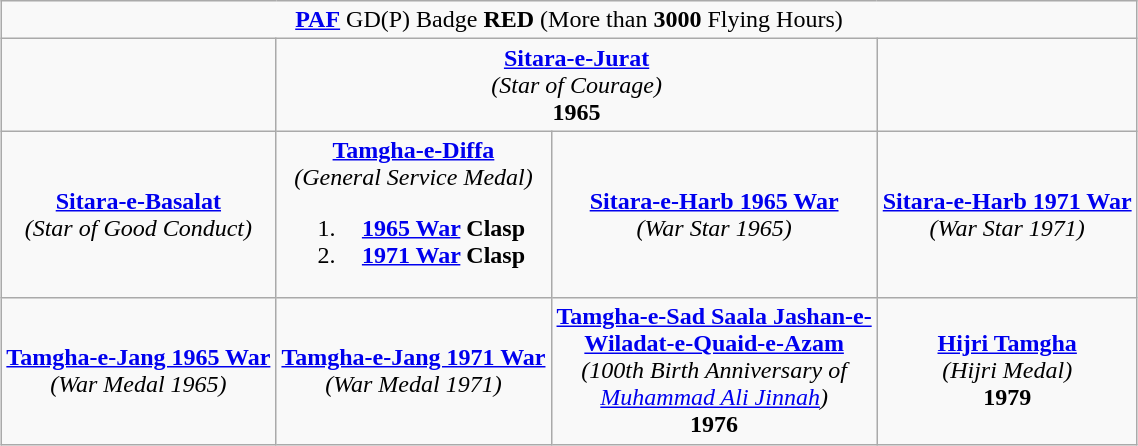<table class="wikitable" style="margin:1em auto; text-align:center;">
<tr>
<td colspan="4"><strong><a href='#'>PAF</a></strong> GD(P) Badge <strong>RED</strong> (More than <strong>3000</strong> Flying Hours)</td>
</tr>
<tr>
<td></td>
<td colspan="2"><strong><a href='#'>Sitara-e-Jurat</a></strong><br><em>(Star of Courage)</em><br><strong>1965</strong></td>
<td></td>
</tr>
<tr>
<td><strong><a href='#'>Sitara-e-Basalat</a></strong><br><em>(Star of Good Conduct)</em></td>
<td><strong><a href='#'>Tamgha-e-Diffa</a></strong><br><em>(General Service Medal)</em><ol><li><strong><a href='#'>1965 War</a> Clasp</strong></li><li><strong><a href='#'>1971 War</a> Clasp</strong></li></ol></td>
<td><strong><a href='#'>Sitara-e-Harb 1965 War</a></strong><br><em>(War Star 1965)</em></td>
<td><strong><a href='#'>Sitara-e-Harb 1971 War</a></strong><br><em>(War Star 1971)</em></td>
</tr>
<tr>
<td><strong><a href='#'>Tamgha-e-Jang 1965 War</a></strong><br><em>(War Medal 1965)</em></td>
<td><strong><a href='#'>Tamgha-e-Jang 1971 War</a></strong><br><em>(War Medal 1971)</em></td>
<td><strong><a href='#'>Tamgha-e-Sad Saala Jashan-e-</a></strong><br><strong><a href='#'>Wiladat-e-Quaid-e-Azam</a></strong><br><em>(100th Birth Anniversary of</em><br><em><a href='#'>Muhammad Ali Jinnah</a>)</em><br><strong>1976</strong></td>
<td><strong><a href='#'>Hijri Tamgha</a></strong><br><em>(Hijri Medal)</em><br><strong>1979</strong></td>
</tr>
</table>
